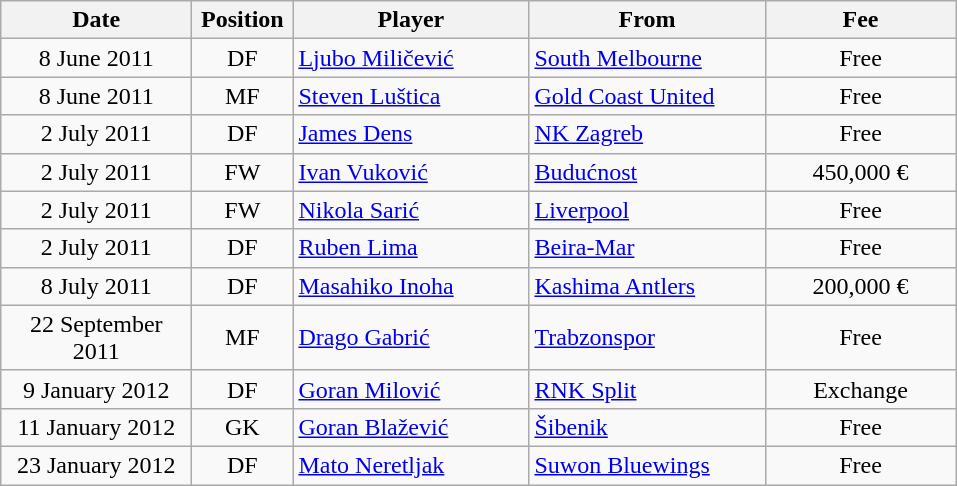<table class="wikitable" style="text-align: center;">
<tr>
<th width=120>Date</th>
<th width=60>Position</th>
<th width=150>Player</th>
<th width=150>From</th>
<th width=120>Fee</th>
</tr>
<tr>
<td>8 June 2011</td>
<td>DF</td>
<td style="text-align:left;"> <a href='#'>Ljubo Miličević</a></td>
<td style="text-align:left;"><a href='#'>South Melbourne</a></td>
<td>Free</td>
</tr>
<tr>
<td>8 June 2011</td>
<td>MF</td>
<td style="text-align:left;"> <a href='#'>Steven Luštica</a></td>
<td style="text-align:left;"><a href='#'>Gold Coast United</a></td>
<td>Free</td>
</tr>
<tr>
<td>2 July 2011</td>
<td>DF</td>
<td style="text-align:left;"> <a href='#'>James Dens</a></td>
<td style="text-align:left;"><a href='#'>NK Zagreb</a></td>
<td>Free</td>
</tr>
<tr>
<td>2 July 2011</td>
<td>FW</td>
<td style="text-align:left;"> <a href='#'>Ivan Vuković</a></td>
<td style="text-align:left;"><a href='#'>Budućnost</a></td>
<td>450,000 €</td>
</tr>
<tr>
<td>2 July 2011</td>
<td>FW</td>
<td style="text-align:left;"> <a href='#'>Nikola Sarić</a></td>
<td style="text-align:left;"><a href='#'>Liverpool</a></td>
<td>Free</td>
</tr>
<tr>
<td>2 July 2011</td>
<td>DF</td>
<td style="text-align:left;"> <a href='#'>Ruben Lima</a></td>
<td style="text-align:left;"><a href='#'>Beira-Mar</a></td>
<td>Free</td>
</tr>
<tr>
<td>8 July 2011</td>
<td>DF</td>
<td style="text-align:left;"> <a href='#'>Masahiko Inoha</a></td>
<td style="text-align:left;"><a href='#'>Kashima Antlers</a></td>
<td>200,000 €</td>
</tr>
<tr>
<td>22 September 2011</td>
<td>MF</td>
<td style="text-align:left;"> <a href='#'>Drago Gabrić</a></td>
<td style="text-align:left;"><a href='#'>Trabzonspor</a></td>
<td>Free</td>
</tr>
<tr>
<td>9 January 2012</td>
<td>DF</td>
<td style="text-align:left;"> <a href='#'>Goran Milović</a></td>
<td style="text-align:left;"><a href='#'>RNK Split</a></td>
<td>Exchange</td>
</tr>
<tr>
<td>11 January 2012</td>
<td>GK</td>
<td style="text-align:left;"> <a href='#'>Goran Blažević</a></td>
<td style="text-align:left;"><a href='#'>Šibenik</a></td>
<td>Free</td>
</tr>
<tr>
<td>23 January 2012</td>
<td>DF</td>
<td style="text-align:left;"> <a href='#'>Mato Neretljak</a></td>
<td style="text-align:left;"><a href='#'>Suwon Bluewings</a></td>
<td>Free</td>
</tr>
</table>
